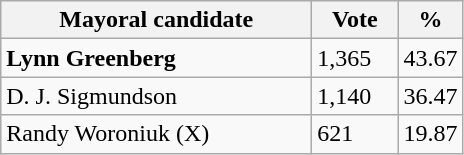<table class="wikitable">
<tr>
<th width="200px">Mayoral candidate</th>
<th width="50px">Vote</th>
<th width="30px">%</th>
</tr>
<tr>
<td><strong>Lynn Greenberg</strong></td>
<td>1,365</td>
<td>43.67</td>
</tr>
<tr>
<td>D. J. Sigmundson</td>
<td>1,140</td>
<td>36.47</td>
</tr>
<tr>
<td>Randy Woroniuk (X)</td>
<td>621</td>
<td>19.87</td>
</tr>
</table>
